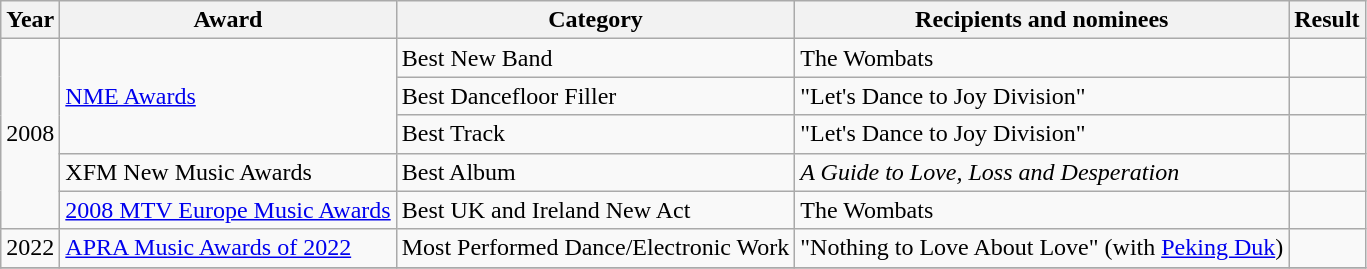<table class="wikitable">
<tr>
<th>Year</th>
<th>Award</th>
<th>Category</th>
<th>Recipients and nominees</th>
<th>Result</th>
</tr>
<tr>
<td rowspan="5">2008</td>
<td rowspan="3"><a href='#'>NME Awards</a></td>
<td>Best New Band</td>
<td>The Wombats</td>
<td></td>
</tr>
<tr>
<td>Best Dancefloor Filler</td>
<td>"Let's Dance to Joy Division"</td>
<td></td>
</tr>
<tr>
<td>Best Track</td>
<td>"Let's Dance to Joy Division"</td>
<td></td>
</tr>
<tr>
<td>XFM New Music Awards</td>
<td>Best Album</td>
<td><em>A Guide to Love, Loss and Desperation</em></td>
<td></td>
</tr>
<tr>
<td><a href='#'>2008 MTV Europe Music Awards</a></td>
<td>Best UK and Ireland New Act</td>
<td>The Wombats</td>
<td></td>
</tr>
<tr>
<td>2022</td>
<td><a href='#'>APRA Music Awards of 2022</a></td>
<td>Most Performed Dance/Electronic Work</td>
<td>"Nothing to Love About Love" (with <a href='#'>Peking Duk</a>)</td>
<td></td>
</tr>
<tr>
</tr>
</table>
